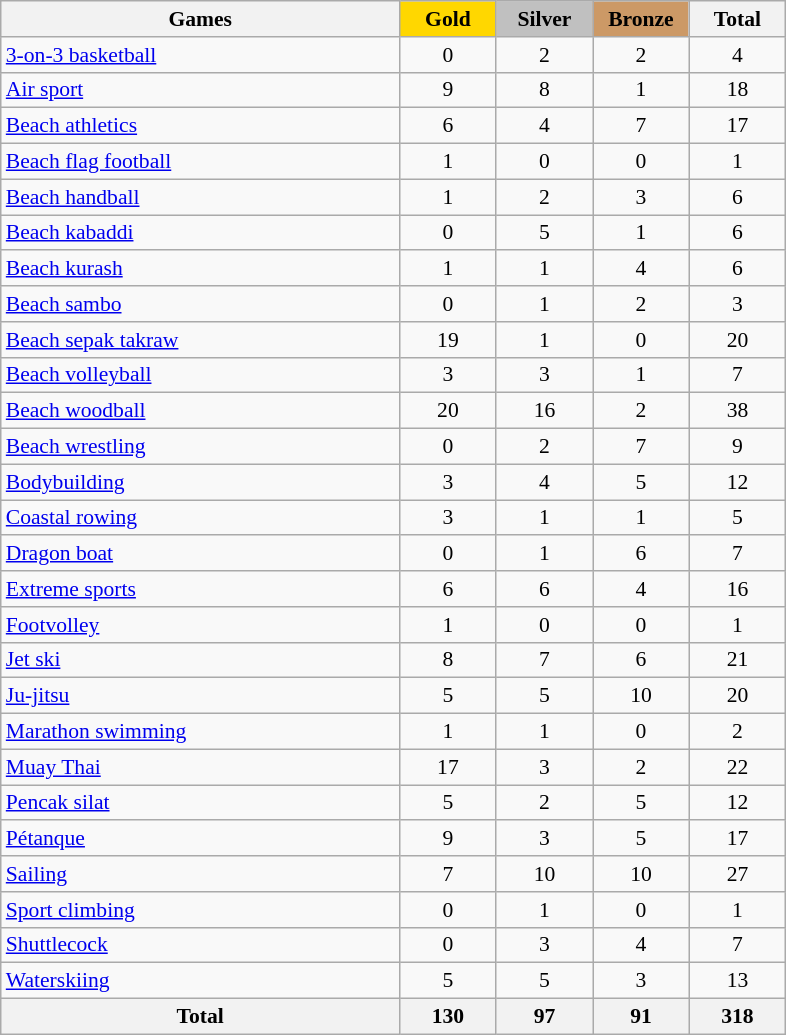<table class="wikitable sortable" style="margin-top:0em; text-align:center; font-size:90%;">
<tr>
<th style="width:18em;">Games</th>
<th style="width:4em; background:gold;">Gold</th>
<th style="width:4em; background:silver;">Silver</th>
<th style="width:4em; background:#cc9966;">Bronze</th>
<th style="width:4em;">Total</th>
</tr>
<tr>
<td align=left> <a href='#'>3-on-3 basketball</a></td>
<td>0</td>
<td>2</td>
<td>2</td>
<td>4</td>
</tr>
<tr>
<td align=left> <a href='#'>Air sport</a></td>
<td>9</td>
<td>8</td>
<td>1</td>
<td>18</td>
</tr>
<tr>
<td align=left> <a href='#'>Beach athletics</a></td>
<td>6</td>
<td>4</td>
<td>7</td>
<td>17</td>
</tr>
<tr>
<td align=left> <a href='#'>Beach flag football</a></td>
<td>1</td>
<td>0</td>
<td>0</td>
<td>1</td>
</tr>
<tr>
<td align=left> <a href='#'>Beach handball</a></td>
<td>1</td>
<td>2</td>
<td>3</td>
<td>6</td>
</tr>
<tr>
<td align=left> <a href='#'>Beach kabaddi</a></td>
<td>0</td>
<td>5</td>
<td>1</td>
<td>6</td>
</tr>
<tr>
<td align=left> <a href='#'>Beach kurash</a></td>
<td>1</td>
<td>1</td>
<td>4</td>
<td>6</td>
</tr>
<tr>
<td align=left> <a href='#'>Beach sambo</a></td>
<td>0</td>
<td>1</td>
<td>2</td>
<td>3</td>
</tr>
<tr>
<td align=left> <a href='#'>Beach sepak takraw</a></td>
<td>19</td>
<td>1</td>
<td>0</td>
<td>20</td>
</tr>
<tr>
<td align=left> <a href='#'>Beach volleyball</a></td>
<td>3</td>
<td>3</td>
<td>1</td>
<td>7</td>
</tr>
<tr>
<td align=left> <a href='#'>Beach woodball</a></td>
<td>20</td>
<td>16</td>
<td>2</td>
<td>38</td>
</tr>
<tr>
<td align=left> <a href='#'>Beach wrestling</a></td>
<td>0</td>
<td>2</td>
<td>7</td>
<td>9</td>
</tr>
<tr>
<td align=left> <a href='#'>Bodybuilding</a></td>
<td>3</td>
<td>4</td>
<td>5</td>
<td>12</td>
</tr>
<tr>
<td align=left> <a href='#'>Coastal rowing</a></td>
<td>3</td>
<td>1</td>
<td>1</td>
<td>5</td>
</tr>
<tr>
<td align=left> <a href='#'>Dragon boat</a></td>
<td>0</td>
<td>1</td>
<td>6</td>
<td>7</td>
</tr>
<tr>
<td align=left> <a href='#'>Extreme sports</a></td>
<td>6</td>
<td>6</td>
<td>4</td>
<td>16</td>
</tr>
<tr>
<td align=left> <a href='#'>Footvolley</a></td>
<td>1</td>
<td>0</td>
<td>0</td>
<td>1</td>
</tr>
<tr>
<td align=left> <a href='#'>Jet ski</a></td>
<td>8</td>
<td>7</td>
<td>6</td>
<td>21</td>
</tr>
<tr>
<td align=left> <a href='#'>Ju-jitsu</a></td>
<td>5</td>
<td>5</td>
<td>10</td>
<td>20</td>
</tr>
<tr>
<td align=left> <a href='#'>Marathon swimming</a></td>
<td>1</td>
<td>1</td>
<td>0</td>
<td>2</td>
</tr>
<tr>
<td align=left> <a href='#'>Muay Thai</a></td>
<td>17</td>
<td>3</td>
<td>2</td>
<td>22</td>
</tr>
<tr>
<td align=left> <a href='#'>Pencak silat</a></td>
<td>5</td>
<td>2</td>
<td>5</td>
<td>12</td>
</tr>
<tr>
<td align=left> <a href='#'>Pétanque</a></td>
<td>9</td>
<td>3</td>
<td>5</td>
<td>17</td>
</tr>
<tr>
<td align=left> <a href='#'>Sailing</a></td>
<td>7</td>
<td>10</td>
<td>10</td>
<td>27</td>
</tr>
<tr>
<td align=left> <a href='#'>Sport climbing</a></td>
<td>0</td>
<td>1</td>
<td>0</td>
<td>1</td>
</tr>
<tr>
<td align=left> <a href='#'>Shuttlecock</a></td>
<td>0</td>
<td>3</td>
<td>4</td>
<td>7</td>
</tr>
<tr>
<td align=left> <a href='#'>Waterskiing</a></td>
<td>5</td>
<td>5</td>
<td>3</td>
<td>13</td>
</tr>
<tr>
<th>Total</th>
<th>130</th>
<th>97</th>
<th>91</th>
<th>318</th>
</tr>
</table>
